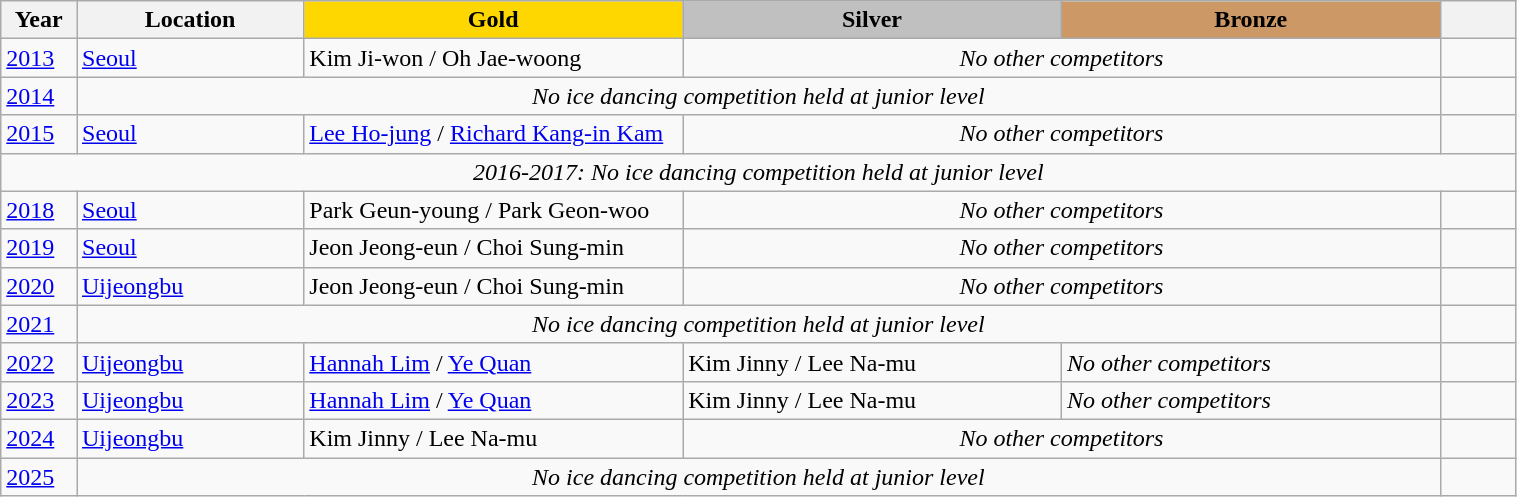<table class="wikitable unsortable" style="text-align:left; width:80%">
<tr>
<th scope="col" style="text-align:center; width:5%">Year</th>
<th scope="col" style="text-align:center; width:15%">Location</th>
<th scope="col" style="text-align:center; width:25%; background:gold">Gold</th>
<th scope="col" style="text-align:center; width:25%; background:silver">Silver</th>
<th scope="col" style="text-align:center; width:25%; background:#c96">Bronze</th>
<th scope="col" style="text-align:center; width:5%"></th>
</tr>
<tr>
<td><a href='#'>2013</a></td>
<td><a href='#'>Seoul</a></td>
<td>Kim Ji-won / Oh Jae-woong</td>
<td colspan=2 align=center><em>No other competitors</em></td>
<td></td>
</tr>
<tr>
<td><a href='#'>2014</a></td>
<td colspan=4 align=center><em>No ice dancing competition held at junior level</em></td>
<td></td>
</tr>
<tr>
<td><a href='#'>2015</a></td>
<td><a href='#'>Seoul</a></td>
<td><a href='#'>Lee Ho-jung</a> / <a href='#'>Richard Kang-in Kam</a></td>
<td colspan=2 align=center><em>No other competitors</em></td>
<td></td>
</tr>
<tr>
<td colspan=6 align=center><em>2016-2017: No ice dancing competition held at junior level</em></td>
</tr>
<tr>
<td><a href='#'>2018</a></td>
<td><a href='#'>Seoul</a></td>
<td>Park Geun-young / Park Geon-woo</td>
<td colspan=2 align=center><em>No other competitors</em></td>
<td></td>
</tr>
<tr>
<td><a href='#'>2019</a></td>
<td><a href='#'>Seoul</a></td>
<td>Jeon Jeong-eun / Choi Sung-min</td>
<td colspan=2 align=center><em>No other competitors</em></td>
<td></td>
</tr>
<tr>
<td><a href='#'>2020</a></td>
<td><a href='#'>Uijeongbu</a></td>
<td>Jeon Jeong-eun / Choi Sung-min</td>
<td colspan=2 align=center><em>No other competitors</em></td>
<td></td>
</tr>
<tr>
<td><a href='#'>2021</a></td>
<td colspan=4 align=center><em>No ice dancing competition held at junior level</em></td>
<td></td>
</tr>
<tr>
<td><a href='#'>2022</a></td>
<td><a href='#'>Uijeongbu</a></td>
<td><a href='#'>Hannah Lim</a> / <a href='#'>Ye Quan</a></td>
<td>Kim Jinny / Lee Na-mu</td>
<td><em>No other competitors</em></td>
<td></td>
</tr>
<tr>
<td><a href='#'>2023</a></td>
<td><a href='#'>Uijeongbu</a></td>
<td><a href='#'>Hannah Lim</a> / <a href='#'>Ye Quan</a></td>
<td>Kim Jinny / Lee Na-mu</td>
<td><em>No other competitors</em></td>
<td></td>
</tr>
<tr>
<td><a href='#'>2024</a></td>
<td><a href='#'>Uijeongbu</a></td>
<td>Kim Jinny / Lee Na-mu</td>
<td colspan=2 align=center><em>No other competitors</em></td>
<td></td>
</tr>
<tr>
<td><a href='#'>2025</a></td>
<td colspan=4 align=center><em>No ice dancing competition held at junior level</em></td>
<td></td>
</tr>
</table>
